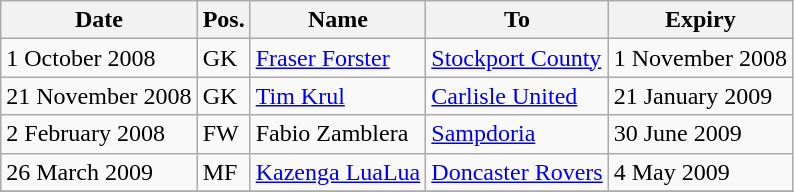<table class="wikitable">
<tr>
<th>Date</th>
<th>Pos.</th>
<th>Name</th>
<th>To</th>
<th>Expiry</th>
</tr>
<tr>
<td>1 October 2008</td>
<td>GK</td>
<td> <a href='#'>Fraser Forster</a></td>
<td> <a href='#'>Stockport County</a></td>
<td>1 November 2008</td>
</tr>
<tr>
<td>21 November 2008</td>
<td>GK</td>
<td> <a href='#'>Tim Krul</a></td>
<td> <a href='#'>Carlisle United</a></td>
<td>21 January 2009</td>
</tr>
<tr>
<td>2 February 2008</td>
<td>FW</td>
<td> Fabio Zamblera</td>
<td> <a href='#'>Sampdoria</a></td>
<td>30 June 2009</td>
</tr>
<tr>
<td>26 March 2009</td>
<td>MF</td>
<td> <a href='#'>Kazenga LuaLua</a></td>
<td> <a href='#'>Doncaster Rovers</a></td>
<td>4 May 2009</td>
</tr>
<tr>
</tr>
</table>
